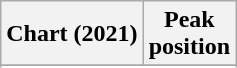<table class="wikitable plainrowheaders">
<tr>
<th>Chart (2021)</th>
<th>Peak<br>position</th>
</tr>
<tr>
</tr>
<tr>
</tr>
<tr>
</tr>
</table>
